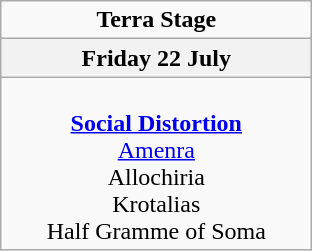<table class="wikitable">
<tr>
<td colspan="3" align="center"><strong>Terra Stage</strong></td>
</tr>
<tr>
<th>Friday 22 July</th>
</tr>
<tr>
<td valign="top" align="center" width=200><br><strong><a href='#'>Social Distortion</a></strong>
<br><a href='#'>Amenra</a>
<br>Allochiria
<br>Krotalias
<br>Half Gramme of Soma</td>
</tr>
</table>
